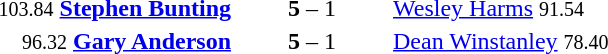<table style="text-align:center">
<tr>
<th width=223></th>
<th width=100></th>
<th width=223></th>
</tr>
<tr>
<td align=right><small><span>103.84</span></small> <strong><a href='#'>Stephen Bunting</a></strong> </td>
<td><strong>5</strong> – 1</td>
<td align=left> <a href='#'>Wesley Harms</a> <small><span>91.54</span></small></td>
</tr>
<tr>
<td align=right><small><span>96.32</span></small> <strong><a href='#'>Gary Anderson</a></strong> </td>
<td><strong>5</strong> – 1</td>
<td align=left> <a href='#'>Dean Winstanley</a> <small><span>78.40</span></small></td>
</tr>
</table>
